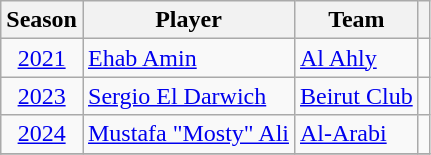<table class="wikitable">
<tr>
<th>Season</th>
<th>Player</th>
<th>Team</th>
<th></th>
</tr>
<tr>
<td align="center"><a href='#'>2021</a></td>
<td> <a href='#'>Ehab Amin</a></td>
<td> <a href='#'>Al Ahly</a></td>
<td align="center"></td>
</tr>
<tr>
<td align="center"><a href='#'>2023</a></td>
<td> <a href='#'>Sergio El Darwich</a></td>
<td> <a href='#'>Beirut Club</a></td>
<td align="center"></td>
</tr>
<tr>
<td align="center"><a href='#'>2024</a></td>
<td> <a href='#'>Mustafa "Mosty" Ali</a></td>
<td> <a href='#'>Al-Arabi</a></td>
<td align="center"></td>
</tr>
<tr>
</tr>
</table>
